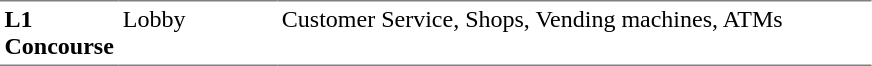<table table border=0 cellspacing=0 cellpadding=3>
<tr>
<td style="border-bottom:solid 1px gray; border-top:solid 1px gray;" valign=top width=50><strong>L1<br>Concourse</strong></td>
<td style="border-bottom:solid 1px gray; border-top:solid 1px gray;" valign=top width=100>Lobby</td>
<td style="border-bottom:solid 1px gray; border-top:solid 1px gray;" valign=top width=390>Customer Service, Shops, Vending machines, ATMs</td>
</tr>
</table>
